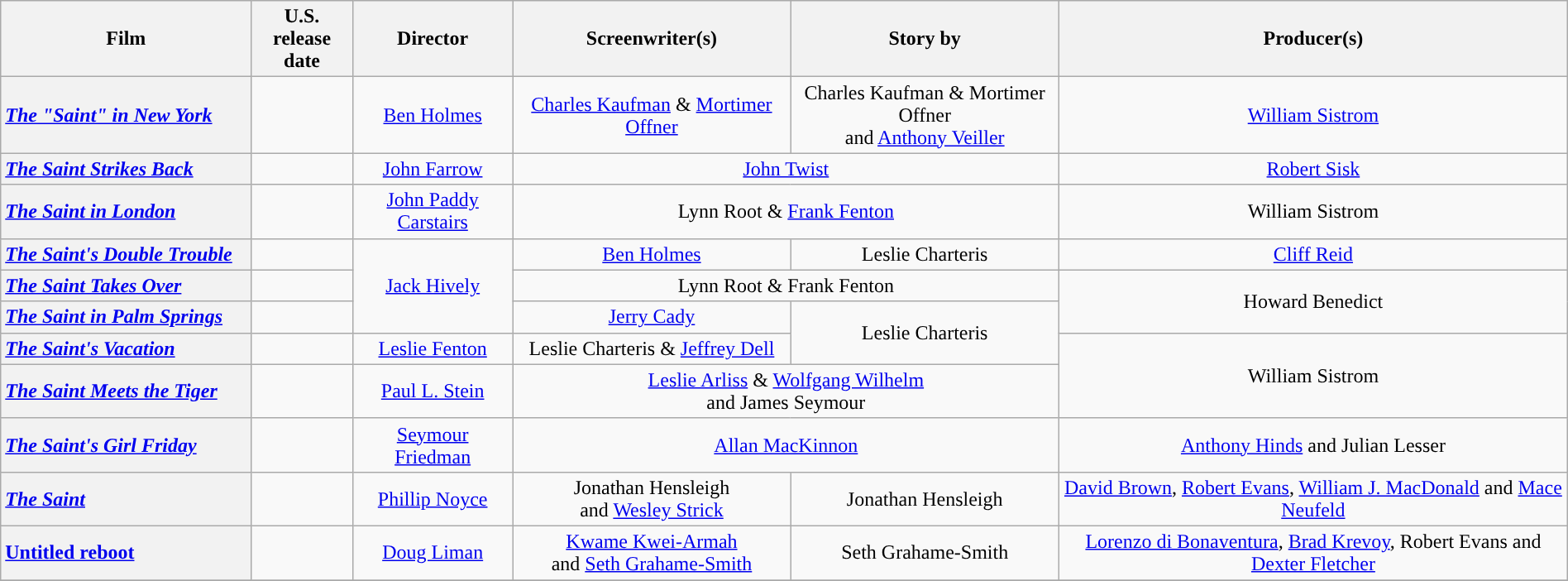<table class="wikitable plainrowheaders" style="text-align:center" width=100%>
<tr>
<th scope="col" style="width:16%;">Film</th>
<th scope="col">U.S. <br>release date</th>
<th scope="col">Director</th>
<th scope="col">Screenwriter(s)</th>
<th scope="col">Story by</th>
<th scope="col">Producer(s)</th>
</tr>
<tr>
<th scope="row" style="text-align:left"><em><a href='#'>The "Saint" in New York</a></em></th>
<td style="text-align:center"></td>
<td><a href='#'>Ben Holmes</a></td>
<td><a href='#'>Charles Kaufman</a> & <a href='#'>Mortimer Offner</a></td>
<td>Charles Kaufman & Mortimer Offner <br>and <a href='#'>Anthony Veiller</a></td>
<td><a href='#'>William Sistrom</a></td>
</tr>
<tr>
<th scope="row" style="text-align:left"><em><a href='#'>The Saint Strikes Back</a></em></th>
<td style="text-align:center"></td>
<td><a href='#'>John Farrow</a></td>
<td colspan="2"><a href='#'>John Twist</a></td>
<td><a href='#'>Robert Sisk</a></td>
</tr>
<tr>
<th scope="row" style="text-align:left"><em><a href='#'>The Saint in London</a></em></th>
<td style="text-align:center"></td>
<td><a href='#'>John Paddy Carstairs</a></td>
<td colspan='2"'>Lynn Root & <a href='#'>Frank Fenton</a></td>
<td>William Sistrom</td>
</tr>
<tr>
<th scope="row" style="text-align:left"><em><a href='#'>The Saint's Double Trouble</a></em></th>
<td style="text-align:center"></td>
<td rowspan="3"><a href='#'>Jack Hively</a></td>
<td><a href='#'>Ben Holmes</a></td>
<td>Leslie Charteris</td>
<td><a href='#'>Cliff Reid</a></td>
</tr>
<tr>
<th scope="row" style="text-align:left"><em><a href='#'>The Saint Takes Over</a></em></th>
<td style="text-align:center"></td>
<td colspan="2">Lynn Root & Frank Fenton</td>
<td rowspan="2">Howard Benedict</td>
</tr>
<tr>
<th scope="row" style="text-align:left"><em><a href='#'>The Saint in Palm Springs</a></em></th>
<td style="text-align:center"></td>
<td><a href='#'>Jerry Cady</a></td>
<td rowspan="2">Leslie Charteris</td>
</tr>
<tr>
<th scope="row" style="text-align:left"><em><a href='#'>The Saint's Vacation</a></em></th>
<td style="text-align:center"></td>
<td><a href='#'>Leslie Fenton</a></td>
<td>Leslie Charteris & <a href='#'>Jeffrey Dell</a></td>
<td rowspan="2">William Sistrom</td>
</tr>
<tr>
<th scope="row" style="text-align:left"><em><a href='#'>The Saint Meets the Tiger</a></em></th>
<td style="text-align:center"></td>
<td><a href='#'>Paul L. Stein</a></td>
<td colspan="2"><a href='#'>Leslie Arliss</a> & <a href='#'>Wolfgang Wilhelm</a> <br>and James Seymour</td>
</tr>
<tr>
<th scope="row" style="text-align:left"><em><a href='#'>The Saint's Girl Friday</a></em></th>
<td style="text-align:center"></td>
<td><a href='#'>Seymour Friedman</a></td>
<td colspan="2"><a href='#'>Allan MacKinnon</a></td>
<td><a href='#'>Anthony Hinds</a> and Julian Lesser</td>
</tr>
<tr>
<th scope="row" style="text-align:left"><em><a href='#'>The Saint</a></em></th>
<td style="text-align:center"></td>
<td><a href='#'>Phillip Noyce</a></td>
<td>Jonathan Hensleigh <br>and <a href='#'>Wesley Strick</a></td>
<td>Jonathan Hensleigh</td>
<td><a href='#'>David Brown</a>, <a href='#'>Robert Evans</a>, <a href='#'>William J. MacDonald</a> and <a href='#'>Mace Neufeld</a></td>
</tr>
<tr>
<th scope="row" style="text-align:left"><a href='#'>Untitled reboot</a></th>
<td></td>
<td><a href='#'>Doug Liman</a></td>
<td><a href='#'>Kwame Kwei-Armah</a> <br>and <a href='#'>Seth Grahame-Smith</a></td>
<td>Seth Grahame-Smith</td>
<td><a href='#'>Lorenzo di Bonaventura</a>, <a href='#'>Brad Krevoy</a>, Robert Evans and <a href='#'>Dexter Fletcher</a></td>
</tr>
<tr>
</tr>
</table>
